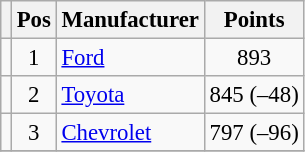<table class="wikitable" style="font-size: 95%;">
<tr>
<th></th>
<th>Pos</th>
<th>Manufacturer</th>
<th>Points</th>
</tr>
<tr>
<td align="left"></td>
<td style="text-align:center;">1</td>
<td><a href='#'>Ford</a></td>
<td style="text-align:center;">893</td>
</tr>
<tr>
<td align="left"></td>
<td style="text-align:center;">2</td>
<td><a href='#'>Toyota</a></td>
<td style="text-align:center;">845 (–48)</td>
</tr>
<tr>
<td align="left"></td>
<td style="text-align:center;">3</td>
<td><a href='#'>Chevrolet</a></td>
<td style="text-align:center;">797 (–96)</td>
</tr>
<tr class="sortbottom">
</tr>
</table>
